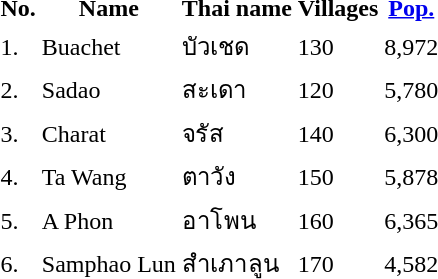<table>
<tr>
<th>No.</th>
<th>Name</th>
<th>Thai name</th>
<th>Villages</th>
<th><a href='#'>Pop.</a></th>
</tr>
<tr>
<td>1.</td>
<td>Buachet</td>
<td>บัวเชด</td>
<td>130</td>
<td>8,972</td>
<td></td>
</tr>
<tr>
<td>2.</td>
<td>Sadao</td>
<td>สะเดา</td>
<td>120</td>
<td>5,780</td>
<td></td>
</tr>
<tr>
<td>3.</td>
<td>Charat</td>
<td>จรัส</td>
<td>140</td>
<td>6,300</td>
<td></td>
</tr>
<tr>
<td>4.</td>
<td>Ta Wang</td>
<td>ตาวัง</td>
<td>150</td>
<td>5,878</td>
<td></td>
</tr>
<tr>
<td>5.</td>
<td>A Phon</td>
<td>อาโพน</td>
<td>160</td>
<td>6,365</td>
<td></td>
</tr>
<tr>
<td>6.</td>
<td>Samphao Lun</td>
<td>สำเภาลูน</td>
<td>170</td>
<td>4,582</td>
<td></td>
</tr>
</table>
